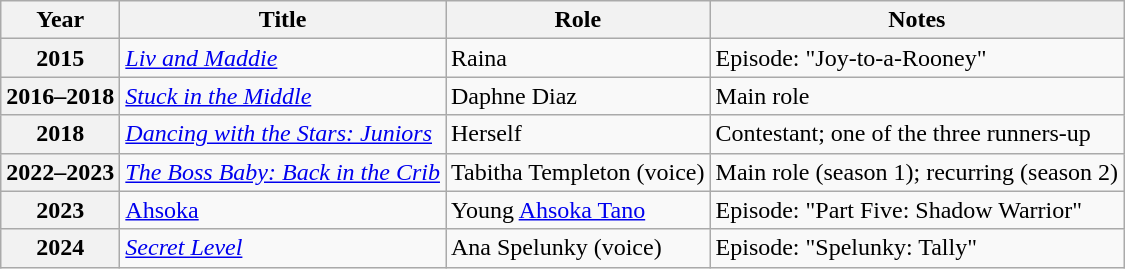<table class="wikitable plainrowheaders sortable">
<tr>
<th>Year</th>
<th>Title</th>
<th>Role</th>
<th class="unsortable">Notes</th>
</tr>
<tr>
<th scope="row">2015</th>
<td><em><a href='#'>Liv and Maddie</a></em></td>
<td>Raina</td>
<td>Episode: "Joy-to-a-Rooney"</td>
</tr>
<tr>
<th scope="row">2016–2018</th>
<td><em><a href='#'>Stuck in the Middle</a></em></td>
<td>Daphne Diaz</td>
<td>Main role</td>
</tr>
<tr>
<th scope="row">2018</th>
<td><em><a href='#'>Dancing with the Stars: Juniors</a></em></td>
<td>Herself</td>
<td>Contestant; one of the three runners-up</td>
</tr>
<tr>
<th scope="row">2022–2023</th>
<td><em><a href='#'>The Boss Baby: Back in the Crib</a></em></td>
<td>Tabitha Templeton (voice)</td>
<td>Main role (season 1); recurring (season 2)</td>
</tr>
<tr>
<th scope="row">2023</th>
<td><em><a href='#'></em>Ahsoka<em></a></em></td>
<td>Young <a href='#'>Ahsoka Tano</a></td>
<td>Episode: "Part Five: Shadow Warrior"</td>
</tr>
<tr>
<th scope="row">2024</th>
<td><em><a href='#'>Secret Level</a></em></td>
<td>Ana Spelunky (voice)</td>
<td>Episode: "Spelunky: Tally"</td>
</tr>
</table>
